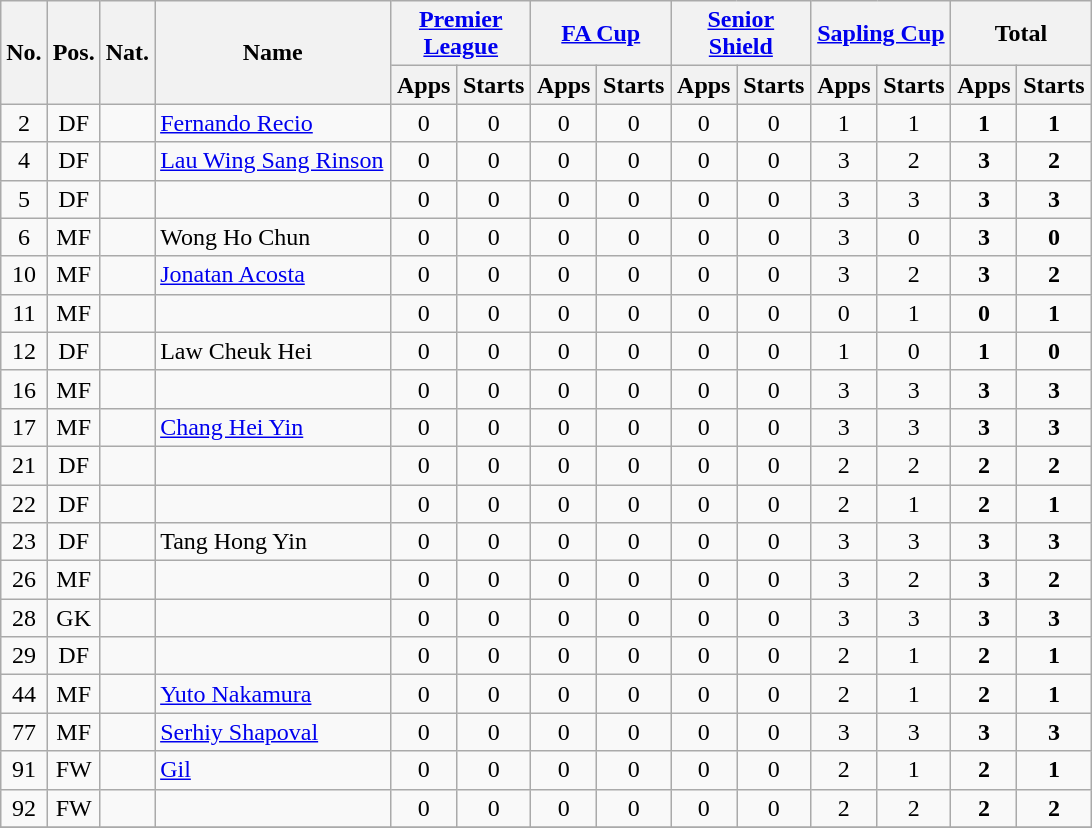<table class="wikitable sortable" style="text-align:center">
<tr>
<th rowspan="2">No.</th>
<th rowspan="2">Pos.</th>
<th rowspan="2">Nat.</th>
<th rowspan="2" style="width:150px;">Name</th>
<th colspan="2" style="width:86px;"><a href='#'>Premier League</a></th>
<th colspan="2" style="width:86px;"><a href='#'>FA Cup</a></th>
<th colspan="2" style="width:86px;"><a href='#'>Senior Shield</a></th>
<th colspan="2" style="width:86px;"><a href='#'>Sapling Cup</a></th>
<th colspan="2" style="width:86px;">Total</th>
</tr>
<tr>
<th>Apps</th>
<th>Starts</th>
<th>Apps</th>
<th>Starts</th>
<th>Apps</th>
<th>Starts</th>
<th>Apps</th>
<th>Starts</th>
<th>Apps</th>
<th>Starts</th>
</tr>
<tr>
<td>2</td>
<td>DF</td>
<td></td>
<td align=left><a href='#'>Fernando Recio</a></td>
<td>0</td>
<td>0</td>
<td>0</td>
<td>0</td>
<td>0</td>
<td>0</td>
<td>1</td>
<td>1</td>
<td><strong>1</strong></td>
<td><strong>1</strong></td>
</tr>
<tr>
<td>4</td>
<td>DF</td>
<td></td>
<td align=left><a href='#'>Lau Wing Sang Rinson</a></td>
<td>0</td>
<td>0</td>
<td>0</td>
<td>0</td>
<td>0</td>
<td>0</td>
<td>3</td>
<td>2</td>
<td><strong>3</strong></td>
<td><strong>2</strong></td>
</tr>
<tr>
<td>5</td>
<td>DF</td>
<td></td>
<td align=left></td>
<td>0</td>
<td>0</td>
<td>0</td>
<td>0</td>
<td>0</td>
<td>0</td>
<td>3</td>
<td>3</td>
<td><strong>3</strong></td>
<td><strong>3</strong></td>
</tr>
<tr>
<td>6</td>
<td>MF</td>
<td></td>
<td align="left">Wong Ho Chun</td>
<td>0</td>
<td>0</td>
<td>0</td>
<td>0</td>
<td>0</td>
<td>0</td>
<td>3</td>
<td>0</td>
<td><strong>3</strong></td>
<td><strong>0</strong></td>
</tr>
<tr>
<td>10</td>
<td>MF</td>
<td></td>
<td align=left><a href='#'>Jonatan Acosta</a></td>
<td>0</td>
<td>0</td>
<td>0</td>
<td>0</td>
<td>0</td>
<td>0</td>
<td>3</td>
<td>2</td>
<td><strong>3</strong></td>
<td><strong>2</strong></td>
</tr>
<tr>
<td>11</td>
<td>MF</td>
<td></td>
<td align=left></td>
<td>0</td>
<td>0</td>
<td>0</td>
<td>0</td>
<td>0</td>
<td>0</td>
<td>0</td>
<td>1</td>
<td><strong>0</strong></td>
<td><strong>1</strong></td>
</tr>
<tr>
<td>12</td>
<td>DF</td>
<td></td>
<td align="left">Law Cheuk Hei</td>
<td>0</td>
<td>0</td>
<td>0</td>
<td>0</td>
<td>0</td>
<td>0</td>
<td>1</td>
<td>0</td>
<td><strong>1</strong></td>
<td><strong>0</strong></td>
</tr>
<tr>
<td>16</td>
<td>MF</td>
<td></td>
<td align="left"></td>
<td>0</td>
<td>0</td>
<td>0</td>
<td>0</td>
<td>0</td>
<td>0</td>
<td>3</td>
<td>3</td>
<td><strong>3</strong></td>
<td><strong>3</strong></td>
</tr>
<tr>
<td>17</td>
<td>MF</td>
<td></td>
<td align="left"><a href='#'>Chang Hei Yin</a></td>
<td>0</td>
<td>0</td>
<td>0</td>
<td>0</td>
<td>0</td>
<td>0</td>
<td>3</td>
<td>3</td>
<td><strong>3</strong></td>
<td><strong>3</strong></td>
</tr>
<tr>
<td>21</td>
<td>DF</td>
<td></td>
<td align="left"></td>
<td>0</td>
<td>0</td>
<td>0</td>
<td>0</td>
<td>0</td>
<td>0</td>
<td>2</td>
<td>2</td>
<td><strong>2</strong></td>
<td><strong>2</strong></td>
</tr>
<tr>
<td>22</td>
<td>DF</td>
<td></td>
<td align="left"></td>
<td>0</td>
<td>0</td>
<td>0</td>
<td>0</td>
<td>0</td>
<td>0</td>
<td>2</td>
<td>1</td>
<td><strong>2</strong></td>
<td><strong>1</strong></td>
</tr>
<tr>
<td>23</td>
<td>DF</td>
<td></td>
<td align="left">Tang Hong Yin</td>
<td>0</td>
<td>0</td>
<td>0</td>
<td>0</td>
<td>0</td>
<td>0</td>
<td>3</td>
<td>3</td>
<td><strong>3</strong></td>
<td><strong>3</strong></td>
</tr>
<tr>
<td>26</td>
<td>MF</td>
<td></td>
<td align="left"></td>
<td>0</td>
<td>0</td>
<td>0</td>
<td>0</td>
<td>0</td>
<td>0</td>
<td>3</td>
<td>2</td>
<td><strong>3</strong></td>
<td><strong>2</strong></td>
</tr>
<tr>
<td>28</td>
<td>GK</td>
<td></td>
<td align="left"></td>
<td>0</td>
<td>0</td>
<td>0</td>
<td>0</td>
<td>0</td>
<td>0</td>
<td>3</td>
<td>3</td>
<td><strong>3</strong></td>
<td><strong>3</strong></td>
</tr>
<tr>
<td>29</td>
<td>DF</td>
<td></td>
<td align="left"></td>
<td>0</td>
<td>0</td>
<td>0</td>
<td>0</td>
<td>0</td>
<td>0</td>
<td>2</td>
<td>1</td>
<td><strong>2</strong></td>
<td><strong>1</strong></td>
</tr>
<tr>
<td>44</td>
<td>MF</td>
<td></td>
<td align="left"><a href='#'>Yuto Nakamura</a></td>
<td>0</td>
<td>0</td>
<td>0</td>
<td>0</td>
<td>0</td>
<td>0</td>
<td>2</td>
<td>1</td>
<td><strong>2</strong></td>
<td><strong>1</strong></td>
</tr>
<tr>
<td>77</td>
<td>MF</td>
<td></td>
<td align="left"><a href='#'>Serhiy Shapoval</a></td>
<td>0</td>
<td>0</td>
<td>0</td>
<td>0</td>
<td>0</td>
<td>0</td>
<td>3</td>
<td>3</td>
<td><strong>3</strong></td>
<td><strong>3</strong></td>
</tr>
<tr>
<td>91</td>
<td>FW</td>
<td></td>
<td align="left"><a href='#'>Gil</a></td>
<td>0</td>
<td>0</td>
<td>0</td>
<td>0</td>
<td>0</td>
<td>0</td>
<td>2</td>
<td>1</td>
<td><strong>2</strong></td>
<td><strong>1</strong></td>
</tr>
<tr>
<td>92</td>
<td>FW</td>
<td></td>
<td align=left></td>
<td>0</td>
<td>0</td>
<td>0</td>
<td>0</td>
<td>0</td>
<td>0</td>
<td>2</td>
<td>2</td>
<td><strong>2</strong></td>
<td><strong>2</strong></td>
</tr>
<tr>
</tr>
</table>
